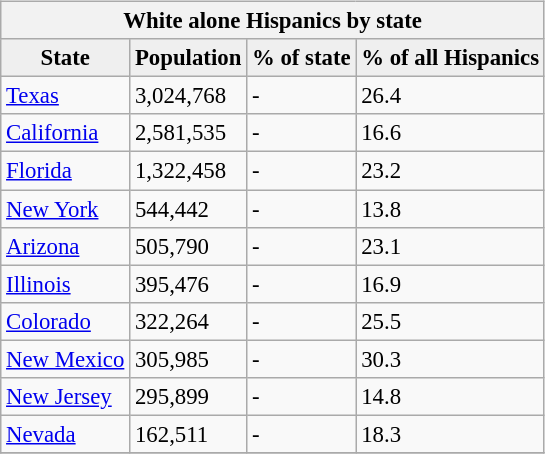<table class="sort wikitable sortable" style="float:left; font-size:95%;">
<tr>
<th colspan=4>White alone Hispanics by state </th>
</tr>
<tr>
<th style="background:#efefef;">State</th>
<th style="background:#efefef;">Population</th>
<th style="background:#efefef;">% of state</th>
<th style="background:#efefef;">% of all Hispanics</th>
</tr>
<tr>
<td><a href='#'>Texas</a></td>
<td>3,024,768</td>
<td>-</td>
<td>26.4</td>
</tr>
<tr>
<td><a href='#'>California</a></td>
<td>2,581,535</td>
<td>-</td>
<td>16.6</td>
</tr>
<tr>
<td><a href='#'>Florida</a></td>
<td>1,322,458</td>
<td>-</td>
<td>23.2</td>
</tr>
<tr>
<td><a href='#'>New York</a></td>
<td>544,442</td>
<td>-</td>
<td>13.8</td>
</tr>
<tr>
<td><a href='#'>Arizona</a></td>
<td>505,790</td>
<td>-</td>
<td>23.1</td>
</tr>
<tr>
<td><a href='#'>Illinois</a></td>
<td>395,476</td>
<td>-</td>
<td>16.9</td>
</tr>
<tr>
<td><a href='#'>Colorado</a></td>
<td>322,264</td>
<td>-</td>
<td>25.5</td>
</tr>
<tr>
<td><a href='#'>New Mexico</a></td>
<td>305,985</td>
<td>-</td>
<td>30.3</td>
</tr>
<tr>
<td><a href='#'>New Jersey</a></td>
<td>295,899</td>
<td>-</td>
<td>14.8</td>
</tr>
<tr>
<td><a href='#'>Nevada</a></td>
<td>162,511</td>
<td>-</td>
<td>18.3</td>
</tr>
<tr>
</tr>
</table>
